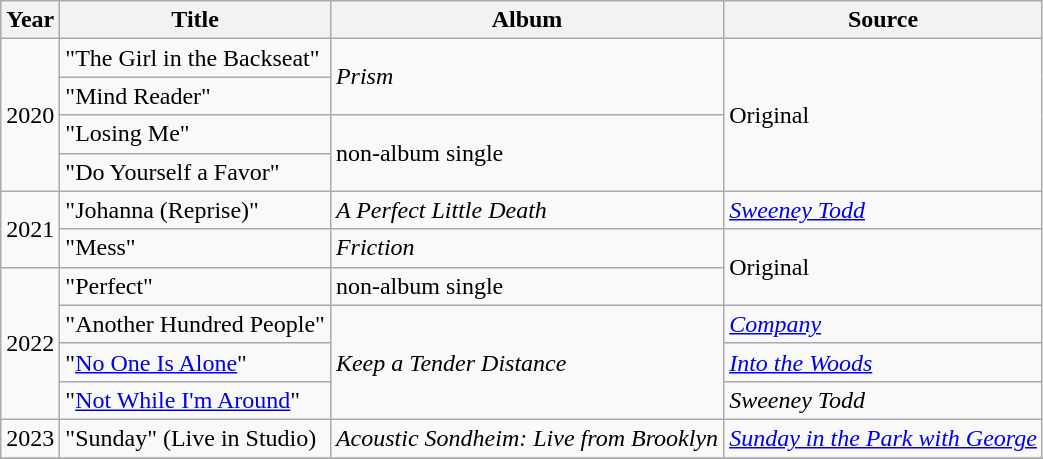<table class="wikitable">
<tr>
<th>Year</th>
<th>Title</th>
<th>Album</th>
<th>Source</th>
</tr>
<tr>
<td rowspan="4">2020</td>
<td>"The Girl in the Backseat"</td>
<td rowspan="2"><em>Prism</em></td>
<td rowspan="4">Original</td>
</tr>
<tr>
<td>"Mind Reader"</td>
</tr>
<tr>
<td>"Losing Me"</td>
<td rowspan="2">non-album single</td>
</tr>
<tr>
<td>"Do Yourself a Favor"</td>
</tr>
<tr>
<td rowspan="2">2021</td>
<td>"Johanna (Reprise)"</td>
<td><em>A Perfect Little Death</em></td>
<td><a href='#'><em>Sweeney Todd</em></a></td>
</tr>
<tr>
<td>"Mess"</td>
<td><em>Friction</em></td>
<td rowspan="2">Original</td>
</tr>
<tr>
<td rowspan="4">2022</td>
<td>"Perfect"</td>
<td>non-album single</td>
</tr>
<tr>
<td>"Another Hundred People"</td>
<td rowspan="3"><em>Keep a Tender Distance</em></td>
<td><a href='#'><em>Company</em></a></td>
</tr>
<tr>
<td>"<a href='#'>No One Is Alone</a>"</td>
<td><em><a href='#'>Into the Woods</a></em></td>
</tr>
<tr>
<td>"<a href='#'>Not While I'm Around</a>"</td>
<td><em>Sweeney Todd</em></td>
</tr>
<tr>
<td>2023</td>
<td>"Sunday" (Live in Studio)</td>
<td><em>Acoustic Sondheim: Live from Brooklyn</em></td>
<td><em><a href='#'>Sunday in the Park with George</a></em></td>
</tr>
<tr>
</tr>
</table>
